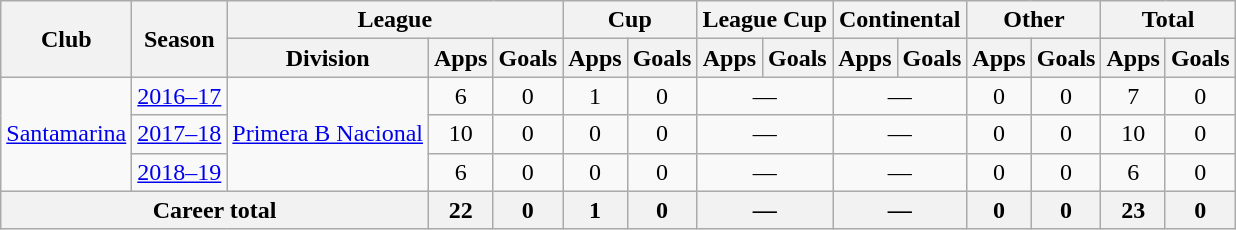<table class="wikitable" style="text-align:center">
<tr>
<th rowspan="2">Club</th>
<th rowspan="2">Season</th>
<th colspan="3">League</th>
<th colspan="2">Cup</th>
<th colspan="2">League Cup</th>
<th colspan="2">Continental</th>
<th colspan="2">Other</th>
<th colspan="2">Total</th>
</tr>
<tr>
<th>Division</th>
<th>Apps</th>
<th>Goals</th>
<th>Apps</th>
<th>Goals</th>
<th>Apps</th>
<th>Goals</th>
<th>Apps</th>
<th>Goals</th>
<th>Apps</th>
<th>Goals</th>
<th>Apps</th>
<th>Goals</th>
</tr>
<tr>
<td rowspan="3"><a href='#'>Santamarina</a></td>
<td><a href='#'>2016–17</a></td>
<td rowspan="3"><a href='#'>Primera B Nacional</a></td>
<td>6</td>
<td>0</td>
<td>1</td>
<td>0</td>
<td colspan="2">—</td>
<td colspan="2">—</td>
<td>0</td>
<td>0</td>
<td>7</td>
<td>0</td>
</tr>
<tr>
<td><a href='#'>2017–18</a></td>
<td>10</td>
<td>0</td>
<td>0</td>
<td>0</td>
<td colspan="2">—</td>
<td colspan="2">—</td>
<td>0</td>
<td>0</td>
<td>10</td>
<td>0</td>
</tr>
<tr>
<td><a href='#'>2018–19</a></td>
<td>6</td>
<td>0</td>
<td>0</td>
<td>0</td>
<td colspan="2">—</td>
<td colspan="2">—</td>
<td>0</td>
<td>0</td>
<td>6</td>
<td>0</td>
</tr>
<tr>
<th colspan="3">Career total</th>
<th>22</th>
<th>0</th>
<th>1</th>
<th>0</th>
<th colspan="2">—</th>
<th colspan="2">—</th>
<th>0</th>
<th>0</th>
<th>23</th>
<th>0</th>
</tr>
</table>
